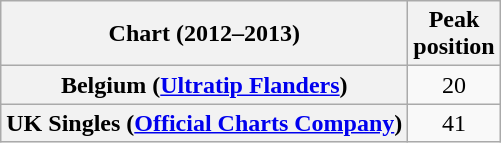<table class="wikitable sortable plainrowheaders">
<tr>
<th>Chart (2012–2013)</th>
<th>Peak<br>position</th>
</tr>
<tr>
<th scope="row">Belgium (<a href='#'>Ultratip Flanders</a>)</th>
<td style="text-align:center;">20</td>
</tr>
<tr>
<th scope="row">UK Singles (<a href='#'>Official Charts Company</a>)</th>
<td style="text-align:center;">41</td>
</tr>
</table>
